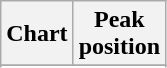<table class="wikitable sortable plainrowheaders" style="text-align:center">
<tr>
<th scope="col">Chart</th>
<th scope="col">Peak<br>position</th>
</tr>
<tr>
</tr>
<tr>
</tr>
</table>
